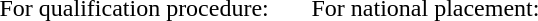<table>
<tr>
<td colspan=2>For qualification procedure:</td>
<td colspan=2>For national placement:</td>
</tr>
<tr>
<td width=200px></td>
<td></td>
<td></td>
</tr>
<tr>
<td></td>
<td></td>
<td></td>
</tr>
<tr>
<td></td>
<td></td>
<td></td>
</tr>
<tr>
<td></td>
<td></td>
<td></td>
</tr>
</table>
